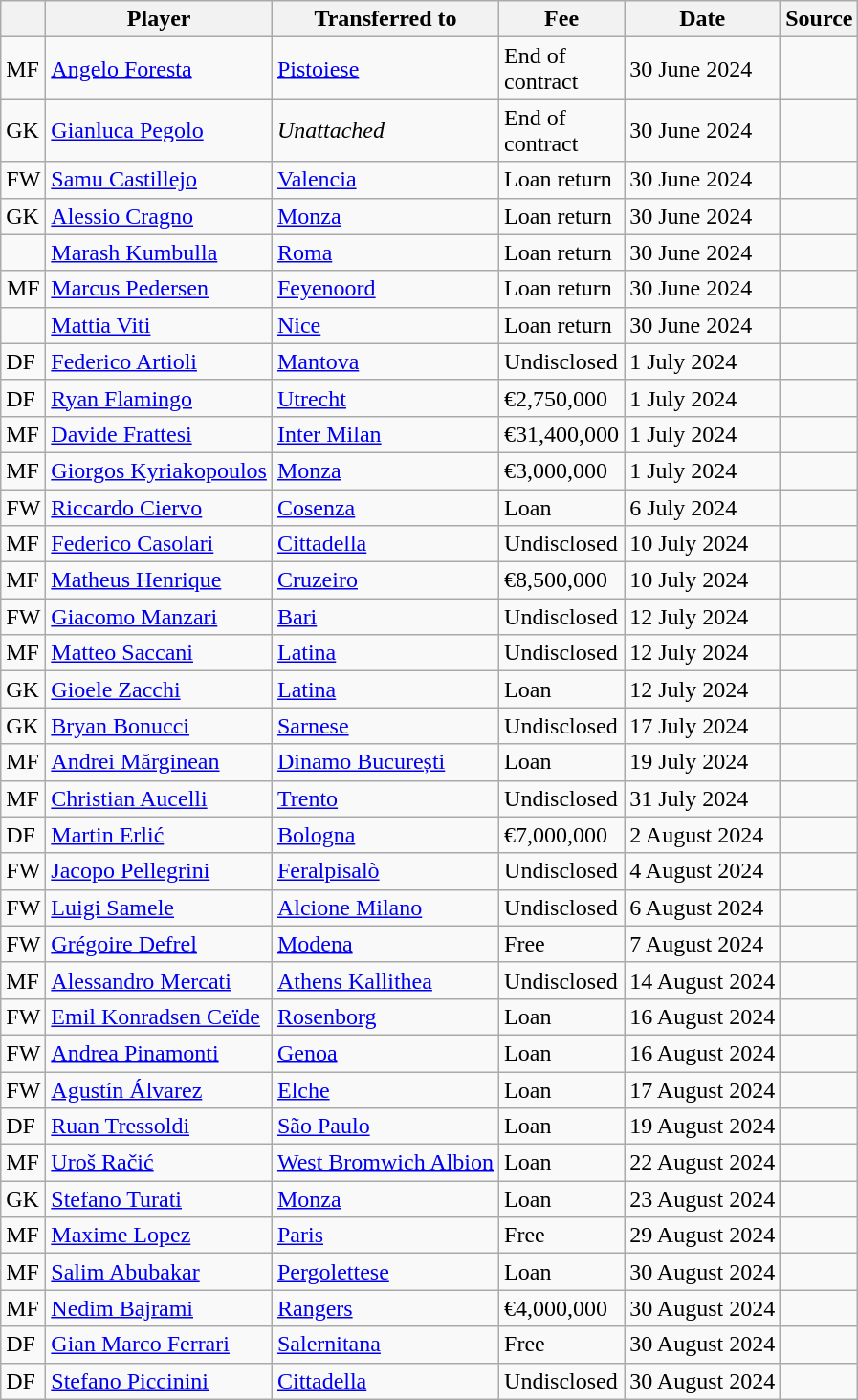<table class="wikitable plainrowheaders">
<tr>
<th></th>
<th scope="col">Player</th>
<th>Transferred to</th>
<th style="width: 80px;">Fee</th>
<th scope="col">Date</th>
<th scope="col">Source</th>
</tr>
<tr>
<td>MF</td>
<td> <a href='#'>Angelo Foresta</a></td>
<td> <a href='#'>Pistoiese</a></td>
<td>End of contract</td>
<td>30 June 2024</td>
<td></td>
</tr>
<tr>
<td>GK</td>
<td> <a href='#'>Gianluca Pegolo</a></td>
<td><em>Unattached</em></td>
<td>End of contract</td>
<td>30 June 2024</td>
<td></td>
</tr>
<tr>
<td>FW</td>
<td> <a href='#'>Samu Castillejo</a></td>
<td> <a href='#'>Valencia</a></td>
<td>Loan return</td>
<td>30 June 2024</td>
<td></td>
</tr>
<tr>
<td>GK</td>
<td> <a href='#'>Alessio Cragno</a></td>
<td> <a href='#'>Monza</a></td>
<td>Loan return</td>
<td>30 June 2024</td>
<td></td>
</tr>
<tr>
<td></td>
<td> <a href='#'>Marash Kumbulla</a></td>
<td> <a href='#'>Roma</a></td>
<td>Loan return</td>
<td>30 June 2024</td>
<td></td>
</tr>
<tr>
<td align="center">MF</td>
<td> <a href='#'>Marcus Pedersen</a></td>
<td> <a href='#'>Feyenoord</a></td>
<td>Loan return</td>
<td>30 June 2024</td>
<td></td>
</tr>
<tr>
<td></td>
<td> <a href='#'>Mattia Viti</a></td>
<td> <a href='#'>Nice</a></td>
<td>Loan return</td>
<td>30 June 2024</td>
<td></td>
</tr>
<tr>
<td>DF</td>
<td> <a href='#'>Federico Artioli</a></td>
<td> <a href='#'>Mantova</a></td>
<td>Undisclosed</td>
<td>1 July 2024</td>
<td></td>
</tr>
<tr>
<td>DF</td>
<td> <a href='#'>Ryan Flamingo</a></td>
<td> <a href='#'>Utrecht</a></td>
<td>€2,750,000</td>
<td>1 July 2024</td>
<td></td>
</tr>
<tr>
<td>MF</td>
<td> <a href='#'>Davide Frattesi</a></td>
<td> <a href='#'>Inter Milan</a></td>
<td>€31,400,000</td>
<td>1 July 2024</td>
<td></td>
</tr>
<tr>
<td>MF</td>
<td> <a href='#'>Giorgos Kyriakopoulos</a></td>
<td> <a href='#'>Monza</a></td>
<td>€3,000,000</td>
<td>1 July 2024</td>
<td></td>
</tr>
<tr>
<td>FW</td>
<td> <a href='#'>Riccardo Ciervo</a></td>
<td> <a href='#'>Cosenza</a></td>
<td>Loan</td>
<td>6 July 2024</td>
<td></td>
</tr>
<tr>
<td>MF</td>
<td> <a href='#'>Federico Casolari</a></td>
<td> <a href='#'>Cittadella</a></td>
<td>Undisclosed</td>
<td>10 July 2024</td>
<td></td>
</tr>
<tr>
<td>MF</td>
<td> <a href='#'>Matheus Henrique</a></td>
<td> <a href='#'>Cruzeiro</a></td>
<td>€8,500,000</td>
<td>10 July 2024</td>
<td></td>
</tr>
<tr>
<td>FW</td>
<td> <a href='#'>Giacomo Manzari</a></td>
<td> <a href='#'>Bari</a></td>
<td>Undisclosed</td>
<td>12 July 2024</td>
<td></td>
</tr>
<tr>
<td>MF</td>
<td> <a href='#'>Matteo Saccani</a></td>
<td> <a href='#'>Latina</a></td>
<td>Undisclosed</td>
<td>12 July 2024</td>
<td></td>
</tr>
<tr>
<td>GK</td>
<td> <a href='#'>Gioele Zacchi</a></td>
<td> <a href='#'>Latina</a></td>
<td>Loan</td>
<td>12 July 2024</td>
<td></td>
</tr>
<tr>
<td>GK</td>
<td> <a href='#'>Bryan Bonucci</a></td>
<td> <a href='#'>Sarnese</a></td>
<td>Undisclosed</td>
<td>17 July 2024</td>
<td></td>
</tr>
<tr>
<td>MF</td>
<td> <a href='#'>Andrei Mărginean</a></td>
<td> <a href='#'>Dinamo București</a></td>
<td>Loan</td>
<td>19 July 2024</td>
<td></td>
</tr>
<tr>
<td>MF</td>
<td> <a href='#'>Christian Aucelli</a></td>
<td> <a href='#'>Trento</a></td>
<td>Undisclosed</td>
<td>31 July 2024</td>
<td></td>
</tr>
<tr>
<td>DF</td>
<td> <a href='#'>Martin Erlić</a></td>
<td> <a href='#'>Bologna</a></td>
<td>€7,000,000</td>
<td>2 August 2024</td>
<td></td>
</tr>
<tr>
<td>FW</td>
<td> <a href='#'>Jacopo Pellegrini</a></td>
<td> <a href='#'>Feralpisalò</a></td>
<td>Undisclosed</td>
<td>4 August 2024</td>
<td></td>
</tr>
<tr>
<td>FW</td>
<td> <a href='#'>Luigi Samele</a></td>
<td> <a href='#'>Alcione Milano</a></td>
<td>Undisclosed</td>
<td>6 August 2024</td>
<td></td>
</tr>
<tr>
<td>FW</td>
<td> <a href='#'>Grégoire Defrel</a></td>
<td> <a href='#'>Modena</a></td>
<td>Free</td>
<td>7 August 2024</td>
<td></td>
</tr>
<tr>
<td>MF</td>
<td> <a href='#'>Alessandro Mercati</a></td>
<td> <a href='#'>Athens Kallithea</a></td>
<td>Undisclosed</td>
<td>14 August 2024</td>
<td></td>
</tr>
<tr>
<td>FW</td>
<td> <a href='#'>Emil Konradsen Ceïde</a></td>
<td> <a href='#'>Rosenborg</a></td>
<td>Loan</td>
<td>16 August 2024</td>
<td></td>
</tr>
<tr>
<td>FW</td>
<td> <a href='#'>Andrea Pinamonti</a></td>
<td> <a href='#'>Genoa</a></td>
<td>Loan</td>
<td>16 August 2024</td>
<td></td>
</tr>
<tr>
<td>FW</td>
<td> <a href='#'>Agustín Álvarez</a></td>
<td> <a href='#'>Elche</a></td>
<td>Loan</td>
<td>17 August 2024</td>
<td></td>
</tr>
<tr>
<td>DF</td>
<td> <a href='#'>Ruan Tressoldi</a></td>
<td> <a href='#'>São Paulo</a></td>
<td>Loan</td>
<td>19 August 2024</td>
<td></td>
</tr>
<tr>
<td>MF</td>
<td> <a href='#'>Uroš Račić</a></td>
<td> <a href='#'>West Bromwich Albion</a></td>
<td>Loan</td>
<td>22 August 2024</td>
<td></td>
</tr>
<tr>
<td>GK</td>
<td> <a href='#'>Stefano Turati</a></td>
<td> <a href='#'>Monza</a></td>
<td>Loan</td>
<td>23 August 2024</td>
<td></td>
</tr>
<tr>
<td>MF</td>
<td> <a href='#'>Maxime Lopez</a></td>
<td> <a href='#'>Paris</a></td>
<td>Free</td>
<td>29 August 2024</td>
<td></td>
</tr>
<tr>
<td>MF</td>
<td> <a href='#'>Salim Abubakar</a></td>
<td> <a href='#'>Pergolettese</a></td>
<td>Loan</td>
<td>30 August 2024</td>
<td></td>
</tr>
<tr>
<td>MF</td>
<td> <a href='#'>Nedim Bajrami</a></td>
<td> <a href='#'>Rangers</a></td>
<td>€4,000,000</td>
<td>30 August 2024</td>
<td></td>
</tr>
<tr>
<td>DF</td>
<td> <a href='#'>Gian Marco Ferrari</a></td>
<td> <a href='#'>Salernitana</a></td>
<td>Free</td>
<td>30 August 2024</td>
<td></td>
</tr>
<tr>
<td>DF</td>
<td> <a href='#'>Stefano Piccinini</a></td>
<td> <a href='#'>Cittadella</a></td>
<td>Undisclosed</td>
<td>30 August 2024</td>
<td></td>
</tr>
</table>
